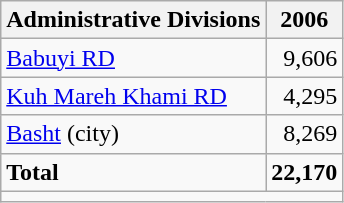<table class="wikitable">
<tr>
<th>Administrative Divisions</th>
<th>2006</th>
</tr>
<tr>
<td><a href='#'>Babuyi RD</a></td>
<td style="text-align: right;">9,606</td>
</tr>
<tr>
<td><a href='#'>Kuh Mareh Khami RD</a></td>
<td style="text-align: right;">4,295</td>
</tr>
<tr>
<td><a href='#'>Basht</a> (city)</td>
<td style="text-align: right;">8,269</td>
</tr>
<tr>
<td><strong>Total</strong></td>
<td style="text-align: right;"><strong>22,170</strong></td>
</tr>
<tr>
<td colspan=2></td>
</tr>
</table>
